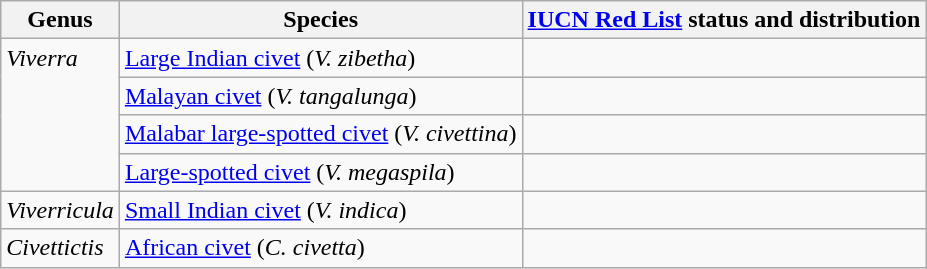<table class="wikitable">
<tr>
<th>Genus</th>
<th>Species</th>
<th><a href='#'>IUCN Red List</a> status and distribution</th>
</tr>
<tr style="vertical-align:top;">
<td rowspan="4"><em>Viverra</em> </td>
<td><a href='#'>Large Indian civet</a> (<em>V. zibetha</em>)  <br></td>
<td><br></td>
</tr>
<tr style="vertical-align:top;">
<td><a href='#'>Malayan civet</a> (<em>V. tangalunga</em>) <br></td>
<td><br></td>
</tr>
<tr style="vertical-align:top;">
<td><a href='#'>Malabar large-spotted civet</a> (<em>V. civettina</em>) </td>
<td><br></td>
</tr>
<tr style="vertical-align:top;">
<td><a href='#'>Large-spotted civet</a> (<em>V. megaspila</em>) <br></td>
<td><br></td>
</tr>
<tr style="vertical-align:top;">
<td><em>Viverricula</em> </td>
<td><a href='#'>Small Indian civet</a> (<em>V. indica</em>) <br></td>
<td><br></td>
</tr>
<tr style="vertical-align:top;">
<td><em>Civettictis</em> </td>
<td><a href='#'>African civet</a> (<em>C. civetta</em>) <br></td>
<td><br></td>
</tr>
</table>
